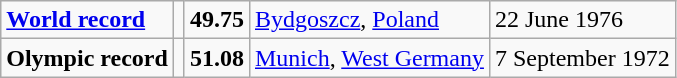<table class="wikitable">
<tr>
<td><strong><a href='#'>World record</a></strong></td>
<td></td>
<td><strong>49.75</strong></td>
<td><a href='#'>Bydgoszcz</a>, <a href='#'>Poland</a></td>
<td>22 June 1976</td>
</tr>
<tr>
<td><strong>Olympic record</strong></td>
<td></td>
<td><strong>51.08</strong></td>
<td><a href='#'>Munich</a>, <a href='#'>West Germany</a></td>
<td>7 September 1972</td>
</tr>
</table>
